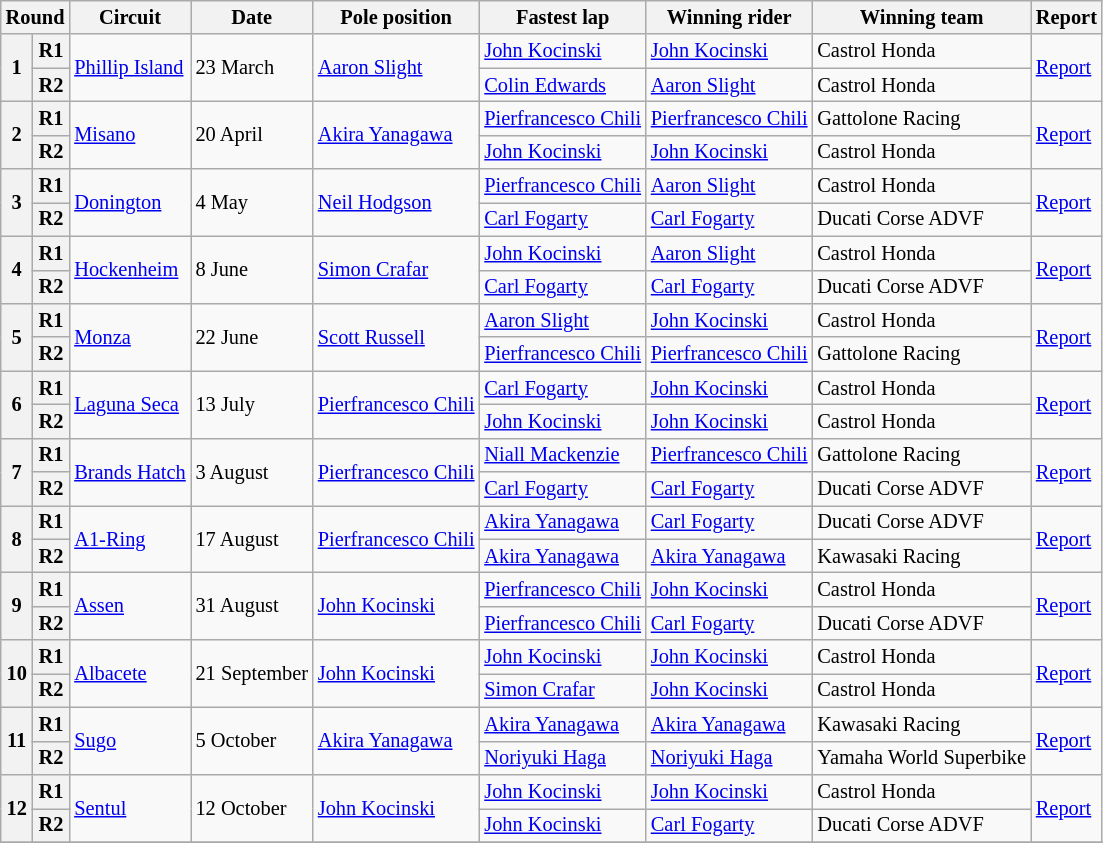<table class="wikitable" style="font-size: 85%">
<tr>
<th colspan=2>Round</th>
<th>Circuit</th>
<th>Date</th>
<th>Pole position</th>
<th>Fastest lap</th>
<th>Winning rider</th>
<th>Winning team</th>
<th>Report</th>
</tr>
<tr>
<th rowspan=2>1</th>
<th>R1</th>
<td rowspan=2> <a href='#'>Phillip Island</a></td>
<td rowspan=2>23 March</td>
<td rowspan=2> <a href='#'>Aaron Slight</a></td>
<td> <a href='#'>John Kocinski</a></td>
<td> <a href='#'>John Kocinski</a></td>
<td>Castrol Honda</td>
<td rowspan=2><a href='#'>Report</a></td>
</tr>
<tr>
<th>R2</th>
<td> <a href='#'>Colin Edwards</a></td>
<td> <a href='#'>Aaron Slight</a></td>
<td>Castrol Honda</td>
</tr>
<tr>
<th rowspan=2>2</th>
<th>R1</th>
<td rowspan=2> <a href='#'>Misano</a></td>
<td rowspan=2>20 April</td>
<td rowspan=2> <a href='#'>Akira Yanagawa</a></td>
<td> <a href='#'>Pierfrancesco Chili</a></td>
<td> <a href='#'>Pierfrancesco Chili</a></td>
<td>Gattolone Racing</td>
<td rowspan=2><a href='#'>Report</a></td>
</tr>
<tr>
<th>R2</th>
<td> <a href='#'>John Kocinski</a></td>
<td> <a href='#'>John Kocinski</a></td>
<td>Castrol Honda</td>
</tr>
<tr>
<th rowspan=2>3</th>
<th>R1</th>
<td rowspan=2> <a href='#'>Donington</a></td>
<td rowspan=2>4 May</td>
<td rowspan=2> <a href='#'>Neil Hodgson</a></td>
<td> <a href='#'>Pierfrancesco Chili</a></td>
<td> <a href='#'>Aaron Slight</a></td>
<td>Castrol Honda</td>
<td rowspan=2><a href='#'>Report</a></td>
</tr>
<tr>
<th>R2</th>
<td> <a href='#'>Carl Fogarty</a></td>
<td> <a href='#'>Carl Fogarty</a></td>
<td>Ducati Corse ADVF</td>
</tr>
<tr>
<th rowspan=2>4</th>
<th>R1</th>
<td rowspan=2> <a href='#'>Hockenheim</a></td>
<td rowspan=2>8 June</td>
<td rowspan=2> <a href='#'>Simon Crafar</a></td>
<td> <a href='#'>John Kocinski</a></td>
<td> <a href='#'>Aaron Slight</a></td>
<td>Castrol Honda</td>
<td rowspan=2><a href='#'>Report</a></td>
</tr>
<tr>
<th>R2</th>
<td> <a href='#'>Carl Fogarty</a></td>
<td> <a href='#'>Carl Fogarty</a></td>
<td>Ducati Corse ADVF</td>
</tr>
<tr>
<th rowspan=2>5</th>
<th>R1</th>
<td rowspan=2> <a href='#'>Monza</a></td>
<td rowspan=2>22 June</td>
<td rowspan=2> <a href='#'>Scott Russell</a></td>
<td> <a href='#'>Aaron Slight</a></td>
<td> <a href='#'>John Kocinski</a></td>
<td>Castrol Honda</td>
<td rowspan=2><a href='#'>Report</a></td>
</tr>
<tr>
<th>R2</th>
<td> <a href='#'>Pierfrancesco Chili</a></td>
<td> <a href='#'>Pierfrancesco Chili</a></td>
<td>Gattolone Racing</td>
</tr>
<tr>
<th rowspan=2>6</th>
<th>R1</th>
<td rowspan=2> <a href='#'>Laguna Seca</a></td>
<td rowspan=2>13 July</td>
<td rowspan=2> <a href='#'>Pierfrancesco Chili</a></td>
<td> <a href='#'>Carl Fogarty</a></td>
<td> <a href='#'>John Kocinski</a></td>
<td>Castrol Honda</td>
<td rowspan=2><a href='#'>Report</a></td>
</tr>
<tr>
<th>R2</th>
<td> <a href='#'>John Kocinski</a></td>
<td> <a href='#'>John Kocinski</a></td>
<td>Castrol Honda</td>
</tr>
<tr>
<th rowspan=2>7</th>
<th>R1</th>
<td rowspan=2> <a href='#'>Brands Hatch</a></td>
<td rowspan=2>3 August</td>
<td rowspan=2> <a href='#'>Pierfrancesco Chili</a></td>
<td> <a href='#'>Niall Mackenzie</a></td>
<td> <a href='#'>Pierfrancesco Chili</a></td>
<td>Gattolone Racing</td>
<td rowspan=2><a href='#'>Report</a></td>
</tr>
<tr>
<th>R2</th>
<td> <a href='#'>Carl Fogarty</a></td>
<td> <a href='#'>Carl Fogarty</a></td>
<td>Ducati Corse ADVF</td>
</tr>
<tr>
<th rowspan=2>8</th>
<th>R1</th>
<td rowspan=2> <a href='#'>A1-Ring</a></td>
<td rowspan=2>17 August</td>
<td rowspan=2> <a href='#'>Pierfrancesco Chili</a></td>
<td> <a href='#'>Akira Yanagawa</a></td>
<td> <a href='#'>Carl Fogarty</a></td>
<td>Ducati Corse ADVF</td>
<td rowspan=2><a href='#'>Report</a></td>
</tr>
<tr>
<th>R2</th>
<td> <a href='#'>Akira Yanagawa</a></td>
<td> <a href='#'>Akira Yanagawa</a></td>
<td>Kawasaki Racing</td>
</tr>
<tr>
<th rowspan=2>9</th>
<th>R1</th>
<td rowspan=2> <a href='#'>Assen</a></td>
<td rowspan=2>31 August</td>
<td rowspan=2> <a href='#'>John Kocinski</a></td>
<td> <a href='#'>Pierfrancesco Chili</a></td>
<td> <a href='#'>John Kocinski</a></td>
<td>Castrol Honda</td>
<td rowspan=2><a href='#'>Report</a></td>
</tr>
<tr>
<th>R2</th>
<td> <a href='#'>Pierfrancesco Chili</a></td>
<td> <a href='#'>Carl Fogarty</a></td>
<td>Ducati Corse ADVF</td>
</tr>
<tr>
<th rowspan=2>10</th>
<th>R1</th>
<td rowspan=2> <a href='#'>Albacete</a></td>
<td rowspan=2>21 September</td>
<td rowspan=2> <a href='#'>John Kocinski</a></td>
<td> <a href='#'>John Kocinski</a></td>
<td> <a href='#'>John Kocinski</a></td>
<td>Castrol Honda</td>
<td rowspan=2><a href='#'>Report</a></td>
</tr>
<tr>
<th>R2</th>
<td> <a href='#'>Simon Crafar</a></td>
<td> <a href='#'>John Kocinski</a></td>
<td>Castrol Honda</td>
</tr>
<tr>
<th rowspan=2>11</th>
<th>R1</th>
<td rowspan=2> <a href='#'>Sugo</a></td>
<td rowspan=2>5 October</td>
<td rowspan=2> <a href='#'>Akira Yanagawa</a></td>
<td> <a href='#'>Akira Yanagawa</a></td>
<td> <a href='#'>Akira Yanagawa</a></td>
<td>Kawasaki Racing</td>
<td rowspan=2><a href='#'>Report</a></td>
</tr>
<tr>
<th>R2</th>
<td> <a href='#'>Noriyuki Haga</a></td>
<td> <a href='#'>Noriyuki Haga</a></td>
<td>Yamaha World Superbike</td>
</tr>
<tr>
<th rowspan=2>12</th>
<th>R1</th>
<td rowspan=2> <a href='#'>Sentul</a></td>
<td rowspan=2>12 October</td>
<td rowspan=2> <a href='#'>John Kocinski</a></td>
<td> <a href='#'>John Kocinski</a></td>
<td> <a href='#'>John Kocinski</a></td>
<td>Castrol Honda</td>
<td rowspan=2><a href='#'>Report</a></td>
</tr>
<tr>
<th>R2</th>
<td> <a href='#'>John Kocinski</a></td>
<td> <a href='#'>Carl Fogarty</a></td>
<td>Ducati Corse ADVF</td>
</tr>
<tr>
</tr>
</table>
